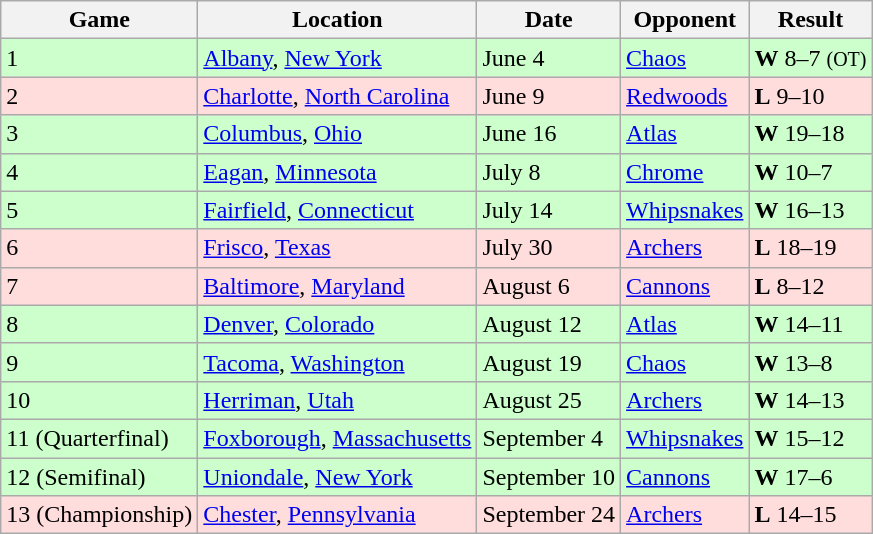<table class="wikitable">
<tr>
<th>Game</th>
<th>Location</th>
<th>Date</th>
<th>Opponent</th>
<th>Result</th>
</tr>
<tr bgcolor="#CCFFCC">
<td>1</td>
<td><a href='#'>Albany</a>, <a href='#'>New York</a></td>
<td>June 4</td>
<td><a href='#'>Chaos</a></td>
<td><strong>W</strong> 8–7 <small>(OT)</small></td>
</tr>
<tr bgcolor="#FFDDDD">
<td>2</td>
<td><a href='#'>Charlotte</a>, <a href='#'>North Carolina</a></td>
<td>June 9</td>
<td><a href='#'>Redwoods</a></td>
<td><strong>L</strong> 9–10</td>
</tr>
<tr bgcolor="#CCFFCC">
<td>3</td>
<td><a href='#'>Columbus</a>, <a href='#'>Ohio</a></td>
<td>June 16</td>
<td><a href='#'>Atlas</a></td>
<td><strong>W</strong> 19–18</td>
</tr>
<tr bgcolor="#CCFFCC">
<td>4</td>
<td><a href='#'>Eagan</a>, <a href='#'>Minnesota</a></td>
<td>July 8</td>
<td><a href='#'>Chrome</a></td>
<td><strong>W</strong> 10–7</td>
</tr>
<tr bgcolor="#CCFFCC">
<td>5</td>
<td><a href='#'>Fairfield</a>, <a href='#'>Connecticut</a></td>
<td>July 14</td>
<td><a href='#'>Whipsnakes</a></td>
<td><strong>W</strong> 16–13</td>
</tr>
<tr bgcolor="#FFDDDD">
<td>6</td>
<td><a href='#'>Frisco</a>, <a href='#'>Texas</a></td>
<td>July 30</td>
<td><a href='#'>Archers</a></td>
<td><strong>L</strong> 18–19</td>
</tr>
<tr bgcolor="#FFDDDD">
<td>7</td>
<td><a href='#'>Baltimore</a>, <a href='#'>Maryland</a></td>
<td>August 6</td>
<td><a href='#'>Cannons</a></td>
<td><strong>L</strong> 8–12</td>
</tr>
<tr bgcolor="#CCFFCC">
<td>8</td>
<td><a href='#'>Denver</a>, <a href='#'>Colorado</a></td>
<td>August 12</td>
<td><a href='#'>Atlas</a></td>
<td><strong>W</strong> 14–11</td>
</tr>
<tr bgcolor="#CCFFCC">
<td>9</td>
<td><a href='#'>Tacoma</a>, <a href='#'>Washington</a></td>
<td>August 19</td>
<td><a href='#'>Chaos</a></td>
<td><strong>W</strong> 13–8</td>
</tr>
<tr bgcolor="#CCFFCC">
<td>10</td>
<td><a href='#'>Herriman</a>, <a href='#'>Utah</a></td>
<td>August 25</td>
<td><a href='#'>Archers</a></td>
<td><strong>W</strong> 14–13</td>
</tr>
<tr bgcolor="#CCFFCC">
<td>11 (Quarterfinal)</td>
<td><a href='#'>Foxborough</a>, <a href='#'>Massachusetts</a></td>
<td>September 4</td>
<td><a href='#'>Whipsnakes</a></td>
<td><strong>W</strong> 15–12</td>
</tr>
<tr bgcolor="#CCFFCC">
<td>12 (Semifinal)</td>
<td><a href='#'>Uniondale</a>, <a href='#'>New York</a></td>
<td>September 10</td>
<td><a href='#'>Cannons</a></td>
<td><strong>W</strong> 17–6</td>
</tr>
<tr bgcolor="#FFDDDD">
<td>13 (Championship)</td>
<td><a href='#'>Chester</a>, <a href='#'>Pennsylvania</a></td>
<td>September 24</td>
<td><a href='#'>Archers</a></td>
<td><strong>L</strong> 14–15</td>
</tr>
</table>
